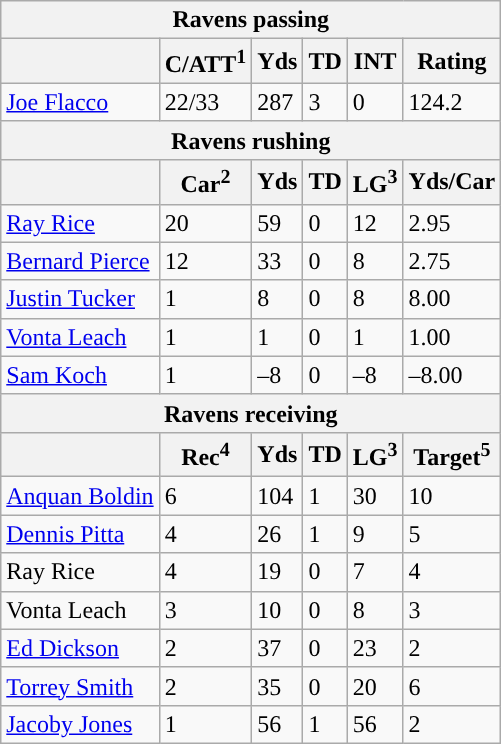<table class="wikitable">
<tr>
<th colspan="6">Ravens passing</th>
</tr>
<tr>
<th></th>
<th>C/ATT<sup>1</sup></th>
<th>Yds</th>
<th>TD</th>
<th>INT</th>
<th>Rating</th>
</tr>
<tr>
<td><a href='#'>Joe Flacco</a></td>
<td>22/33</td>
<td>287</td>
<td>3</td>
<td>0</td>
<td>124.2</td>
</tr>
<tr>
<th colspan="6">Ravens rushing</th>
</tr>
<tr>
<th></th>
<th>Car<sup>2</sup></th>
<th>Yds</th>
<th>TD</th>
<th>LG<sup>3</sup></th>
<th>Yds/Car</th>
</tr>
<tr>
<td><a href='#'>Ray Rice</a></td>
<td>20</td>
<td>59</td>
<td>0</td>
<td>12</td>
<td>2.95</td>
</tr>
<tr>
<td><a href='#'>Bernard Pierce</a></td>
<td>12</td>
<td>33</td>
<td>0</td>
<td>8</td>
<td>2.75</td>
</tr>
<tr>
<td><a href='#'>Justin Tucker</a></td>
<td>1</td>
<td>8</td>
<td>0</td>
<td>8</td>
<td>8.00</td>
</tr>
<tr>
<td><a href='#'>Vonta Leach</a></td>
<td>1</td>
<td>1</td>
<td>0</td>
<td>1</td>
<td>1.00</td>
</tr>
<tr>
<td><a href='#'>Sam Koch</a></td>
<td>1</td>
<td>–8</td>
<td>0</td>
<td>–8</td>
<td>–8.00</td>
</tr>
<tr>
<th colspan="6">Ravens receiving</th>
</tr>
<tr>
<th></th>
<th>Rec<sup>4</sup></th>
<th>Yds</th>
<th>TD</th>
<th>LG<sup>3</sup></th>
<th>Target<sup>5</sup></th>
</tr>
<tr>
<td><a href='#'>Anquan Boldin</a></td>
<td>6</td>
<td>104</td>
<td>1</td>
<td>30</td>
<td>10</td>
</tr>
<tr>
<td><a href='#'>Dennis Pitta</a></td>
<td>4</td>
<td>26</td>
<td>1</td>
<td>9</td>
<td>5</td>
</tr>
<tr>
<td>Ray Rice</td>
<td>4</td>
<td>19</td>
<td>0</td>
<td>7</td>
<td>4</td>
</tr>
<tr>
<td>Vonta Leach</td>
<td>3</td>
<td>10</td>
<td>0</td>
<td>8</td>
<td>3</td>
</tr>
<tr>
<td><a href='#'>Ed Dickson</a></td>
<td>2</td>
<td>37</td>
<td>0</td>
<td>23</td>
<td>2</td>
</tr>
<tr>
<td><a href='#'>Torrey Smith</a></td>
<td>2</td>
<td>35</td>
<td>0</td>
<td>20</td>
<td>6</td>
</tr>
<tr>
<td><a href='#'>Jacoby Jones</a></td>
<td>1</td>
<td>56</td>
<td>1</td>
<td>56</td>
<td>2</td>
</tr>
</table>
